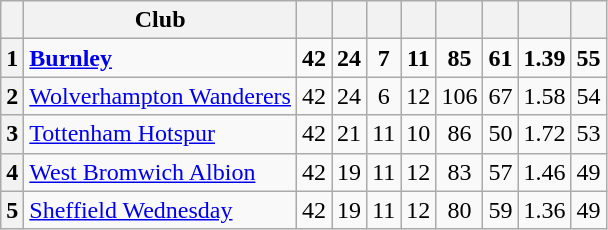<table class="wikitable" style="text-align:center">
<tr>
<th scope="col"></th>
<th scope="col">Club</th>
<th scope="col"></th>
<th scope="col"></th>
<th scope="col"></th>
<th scope="col"></th>
<th scope="col"></th>
<th scope="col"></th>
<th scope="col"></th>
<th scope="col"></th>
</tr>
<tr style="font-weight:bold">
<th scope="row">1</th>
<td align="left"><a href='#'>Burnley</a></td>
<td>42</td>
<td>24</td>
<td>7</td>
<td>11</td>
<td>85</td>
<td>61</td>
<td>1.39</td>
<td>55</td>
</tr>
<tr>
<th scope="row">2</th>
<td align="left"><a href='#'>Wolverhampton Wanderers</a></td>
<td>42</td>
<td>24</td>
<td>6</td>
<td>12</td>
<td>106</td>
<td>67</td>
<td>1.58</td>
<td>54</td>
</tr>
<tr>
<th scope="row">3</th>
<td align="left"><a href='#'>Tottenham Hotspur</a></td>
<td>42</td>
<td>21</td>
<td>11</td>
<td>10</td>
<td>86</td>
<td>50</td>
<td>1.72</td>
<td>53</td>
</tr>
<tr>
<th scope="row">4</th>
<td align="left"><a href='#'>West Bromwich Albion</a></td>
<td>42</td>
<td>19</td>
<td>11</td>
<td>12</td>
<td>83</td>
<td>57</td>
<td>1.46</td>
<td>49</td>
</tr>
<tr>
<th scope="row">5</th>
<td align="left"><a href='#'>Sheffield Wednesday</a></td>
<td>42</td>
<td>19</td>
<td>11</td>
<td>12</td>
<td>80</td>
<td>59</td>
<td>1.36</td>
<td>49</td>
</tr>
</table>
